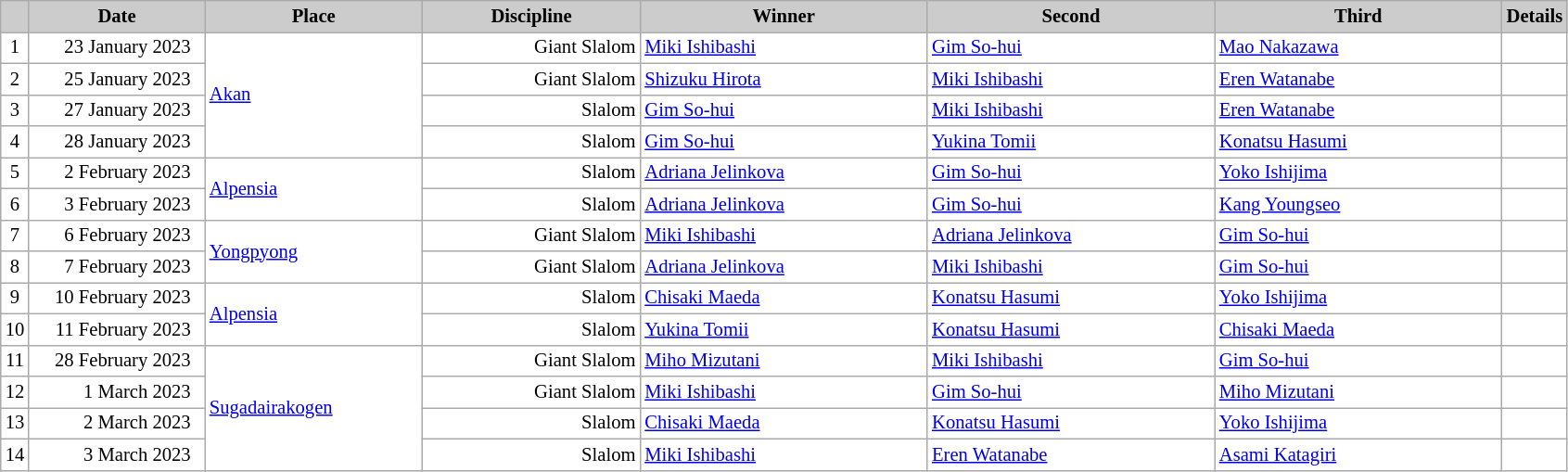<table class="wikitable plainrowheaders" style="background:#fff; font-size:86%; line-height:16px; border:grey solid 1px; border-collapse:collapse;">
<tr style="background:#ccc; text-align:center;">
<th scope="col" style="background:#ccc; width=30 px;"></th>
<th scope="col" style="background:#ccc; width:120px;">Date</th>
<th scope="col" style="background:#ccc; width:150px;">Place</th>
<th scope="col" style="background:#ccc; width:150px;">Discipline</th>
<th scope="col" style="background:#ccc; width:200px;">Winner</th>
<th scope="col" style="background:#ccc; width:200px;">Second</th>
<th scope="col" style="background:#ccc; width:200px;">Third</th>
<th scope="col" style="background:#ccc; width:10px;">Details</th>
</tr>
<tr>
<td align=center>1</td>
<td align=right>23 January 2023  </td>
<td rowspan=4> <a href='#'>Akan</a></td>
<td align=right>Giant Slalom</td>
<td> <a href='#'>Miki Ishibashi</a></td>
<td> <a href='#'>Gim So-hui</a></td>
<td> <a href='#'>Mao Nakazawa</a></td>
<td></td>
</tr>
<tr>
<td align=center>2</td>
<td align=right>25 January 2023  </td>
<td align=right>Giant Slalom</td>
<td> <a href='#'>Shizuku Hirota</a></td>
<td> <a href='#'>Miki Ishibashi</a></td>
<td> <a href='#'>Eren Watanabe</a></td>
<td></td>
</tr>
<tr>
<td align=center>3</td>
<td align=right>27 January 2023   </td>
<td align=right>Slalom</td>
<td> <a href='#'>Gim So-hui</a></td>
<td> <a href='#'>Miki Ishibashi</a></td>
<td> <a href='#'>Eren Watanabe</a></td>
<td></td>
</tr>
<tr>
<td align=center>4</td>
<td align=right>28 January 2023   </td>
<td align=right>Slalom</td>
<td> <a href='#'>Gim So-hui</a></td>
<td> <a href='#'>Yukina Tomii</a></td>
<td> <a href='#'>Konatsu Hasumi</a></td>
<td></td>
</tr>
<tr>
<td align=center>5</td>
<td align=right>2 February 2023  </td>
<td rowspan=2> <a href='#'>Alpensia</a></td>
<td align=right>Slalom</td>
<td> <a href='#'>Adriana Jelinkova</a></td>
<td> <a href='#'>Gim So-hui</a></td>
<td> <a href='#'>Yoko Ishijima</a></td>
<td></td>
</tr>
<tr>
<td align=center>6</td>
<td align=right>3 February 2023  </td>
<td align=right>Slalom</td>
<td> <a href='#'>Adriana Jelinkova</a></td>
<td> <a href='#'>Gim So-hui</a></td>
<td> <a href='#'>Kang Youngseo</a></td>
<td></td>
</tr>
<tr>
<td align=center>7</td>
<td align=right>6 February 2023  </td>
<td rowspan=2> <a href='#'>Yongpyong</a></td>
<td align=right>Giant Slalom</td>
<td> <a href='#'>Miki Ishibashi</a></td>
<td> <a href='#'>Adriana Jelinkova</a></td>
<td> <a href='#'>Gim So-hui</a></td>
<td></td>
</tr>
<tr>
<td align=center>8</td>
<td align=right>7 February 2023  </td>
<td align=right>Giant Slalom</td>
<td> <a href='#'>Adriana Jelinkova</a></td>
<td> <a href='#'>Miki Ishibashi</a></td>
<td> <a href='#'>Gim So-hui</a></td>
<td></td>
</tr>
<tr>
<td align=center>9</td>
<td align=right>10 February 2023  </td>
<td rowspan=2> <a href='#'>Alpensia</a></td>
<td align=right>Slalom</td>
<td> <a href='#'>Chisaki Maeda</a></td>
<td> <a href='#'>Konatsu Hasumi</a></td>
<td> <a href='#'>Yoko Ishijima</a></td>
<td></td>
</tr>
<tr>
<td align=center>10</td>
<td align=right>11 February 2023  </td>
<td align=right>Slalom</td>
<td> <a href='#'>Yukina Tomii</a></td>
<td> <a href='#'>Konatsu Hasumi</a></td>
<td> <a href='#'>Chisaki Maeda</a></td>
<td></td>
</tr>
<tr>
<td align=center>11</td>
<td align=right>28 February 2023  </td>
<td rowspan=4> <a href='#'>Sugadairakogen</a></td>
<td align=right>Giant Slalom</td>
<td> <a href='#'>Miho Mizutani</a></td>
<td> <a href='#'>Miki Ishibashi</a></td>
<td> <a href='#'>Gim So-hui</a></td>
<td></td>
</tr>
<tr>
<td align=center>12</td>
<td align=right>1 March 2023  </td>
<td align=right>Giant Slalom</td>
<td> <a href='#'>Miki Ishibashi</a></td>
<td> <a href='#'>Gim So-hui</a></td>
<td> <a href='#'>Miho Mizutani</a></td>
<td></td>
</tr>
<tr>
<td align=center>13</td>
<td align=right>2 March 2023   </td>
<td align=right>Slalom</td>
<td> <a href='#'>Chisaki Maeda</a></td>
<td> <a href='#'>Konatsu Hasumi</a></td>
<td> <a href='#'>Yoko Ishijima</a></td>
<td></td>
</tr>
<tr>
<td align=center>14</td>
<td align=right>3 March 2023   </td>
<td align=right>Slalom</td>
<td> <a href='#'>Miki Ishibashi</a></td>
<td> <a href='#'>Eren Watanabe</a></td>
<td> <a href='#'>Asami Katagiri</a></td>
<td></td>
</tr>
</table>
